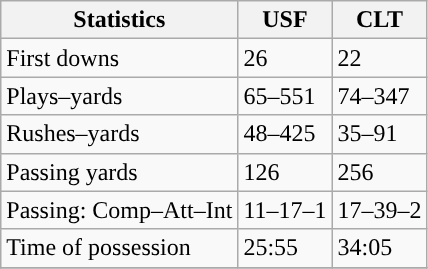<table class="wikitable" style="float: left;">
<tr>
<th>Statistics</th>
<th>USF</th>
<th>CLT</th>
</tr>
<tr>
<td>First downs</td>
<td>26</td>
<td>22</td>
</tr>
<tr>
<td>Plays–yards</td>
<td>65–551</td>
<td>74–347</td>
</tr>
<tr>
<td>Rushes–yards</td>
<td>48–425</td>
<td>35–91</td>
</tr>
<tr>
<td>Passing yards</td>
<td>126</td>
<td>256</td>
</tr>
<tr>
<td>Passing: Comp–Att–Int</td>
<td>11–17–1</td>
<td>17–39–2</td>
</tr>
<tr>
<td>Time of possession</td>
<td>25:55</td>
<td>34:05</td>
</tr>
<tr>
</tr>
</table>
